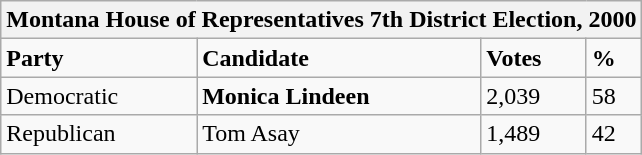<table class="wikitable">
<tr>
<th colspan="4">Montana House of Representatives 7th District Election, 2000</th>
</tr>
<tr>
<td><strong>Party</strong></td>
<td><strong>Candidate</strong></td>
<td><strong>Votes</strong></td>
<td><strong>%</strong></td>
</tr>
<tr>
<td>Democratic</td>
<td><strong>Monica Lindeen</strong></td>
<td>2,039</td>
<td>58</td>
</tr>
<tr>
<td>Republican</td>
<td>Tom Asay</td>
<td>1,489</td>
<td>42</td>
</tr>
</table>
